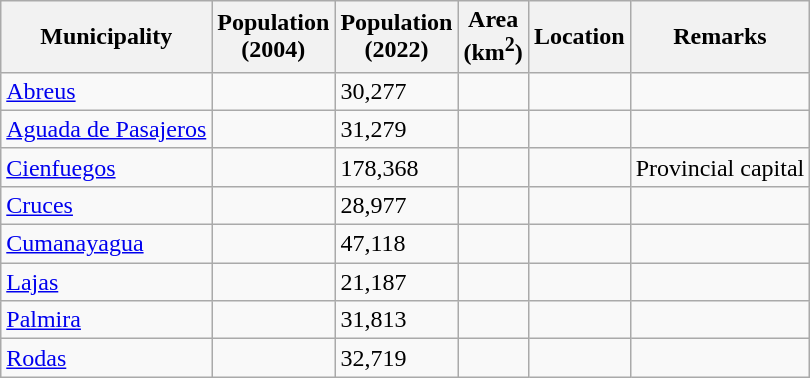<table class="wikitable sortable">
<tr>
<th>Municipality</th>
<th>Population<br>(2004)</th>
<th>Population<br>(2022)</th>
<th>Area<br>(km<sup>2</sup>)</th>
<th>Location</th>
<th>Remarks</th>
</tr>
<tr>
<td><a href='#'>Abreus</a></td>
<td></td>
<td>30,277</td>
<td></td>
<td><small></small></td>
<td></td>
</tr>
<tr>
<td><a href='#'>Aguada de Pasajeros</a></td>
<td></td>
<td>31,279</td>
<td></td>
<td><small></small></td>
<td></td>
</tr>
<tr>
<td><a href='#'>Cienfuegos</a></td>
<td></td>
<td>178,368</td>
<td></td>
<td><small></small></td>
<td>Provincial capital</td>
</tr>
<tr>
<td><a href='#'>Cruces</a></td>
<td></td>
<td>28,977</td>
<td></td>
<td><small></small></td>
<td></td>
</tr>
<tr>
<td><a href='#'>Cumanayagua</a></td>
<td></td>
<td>47,118</td>
<td></td>
<td><small></small></td>
<td></td>
</tr>
<tr>
<td><a href='#'>Lajas</a></td>
<td></td>
<td>21,187</td>
<td></td>
<td><small></small></td>
<td></td>
</tr>
<tr>
<td><a href='#'>Palmira</a></td>
<td></td>
<td>31,813</td>
<td></td>
<td><small></small></td>
<td></td>
</tr>
<tr>
<td><a href='#'>Rodas</a></td>
<td></td>
<td>32,719</td>
<td></td>
<td><small></small></td>
<td></td>
</tr>
</table>
